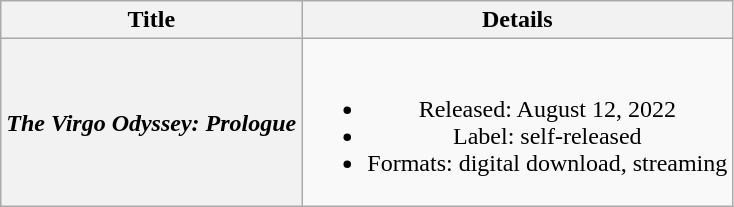<table class="wikitable plainrowheaders" style="text-align:center;">
<tr>
<th>Title</th>
<th>Details</th>
</tr>
<tr>
<th scope="row"><em>The Virgo Odyssey: Prologue</em></th>
<td><br><ul><li>Released: August 12, 2022</li><li>Label: self-released</li><li>Formats: digital download, streaming</li></ul></td>
</tr>
</table>
